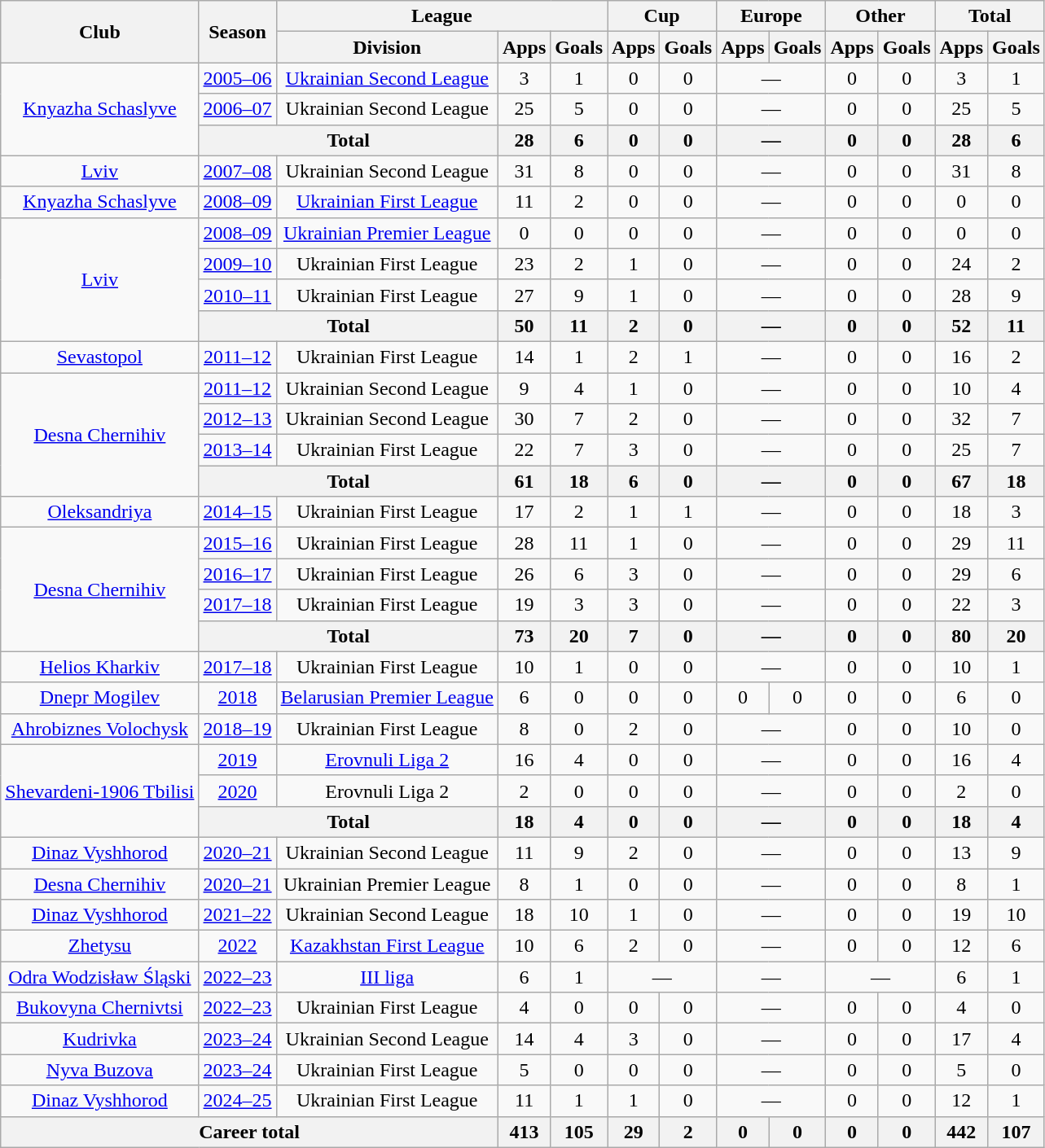<table class="wikitable" style="text-align:center">
<tr>
<th rowspan="2">Club</th>
<th rowspan="2">Season</th>
<th colspan="3">League</th>
<th colspan="2">Cup</th>
<th colspan="2">Europe</th>
<th colspan="2">Other</th>
<th colspan="2">Total</th>
</tr>
<tr>
<th>Division</th>
<th>Apps</th>
<th>Goals</th>
<th>Apps</th>
<th>Goals</th>
<th>Apps</th>
<th>Goals</th>
<th>Apps</th>
<th>Goals</th>
<th>Apps</th>
<th>Goals</th>
</tr>
<tr>
<td rowspan="3"><a href='#'>Knyazha Schaslyve</a></td>
<td><a href='#'>2005–06</a></td>
<td><a href='#'>Ukrainian Second League</a></td>
<td>3</td>
<td>1</td>
<td>0</td>
<td>0</td>
<td colspan="2">—</td>
<td>0</td>
<td>0</td>
<td>3</td>
<td>1</td>
</tr>
<tr>
<td><a href='#'>2006–07</a></td>
<td>Ukrainian Second League</td>
<td>25</td>
<td>5</td>
<td>0</td>
<td>0</td>
<td colspan="2">—</td>
<td>0</td>
<td>0</td>
<td>25</td>
<td>5</td>
</tr>
<tr>
<th colspan="2">Total</th>
<th>28</th>
<th>6</th>
<th>0</th>
<th>0</th>
<th colspan="2">—</th>
<th>0</th>
<th>0</th>
<th>28</th>
<th>6</th>
</tr>
<tr>
<td rowspan="1"><a href='#'>Lviv</a></td>
<td><a href='#'>2007–08</a></td>
<td>Ukrainian Second League</td>
<td>31</td>
<td>8</td>
<td>0</td>
<td>0</td>
<td colspan="2">—</td>
<td>0</td>
<td>0</td>
<td>31</td>
<td>8</td>
</tr>
<tr>
<td rowspan="1"><a href='#'>Knyazha Schaslyve</a></td>
<td><a href='#'>2008–09</a></td>
<td><a href='#'>Ukrainian First League</a></td>
<td>11</td>
<td>2</td>
<td>0</td>
<td>0</td>
<td colspan="2">—</td>
<td>0</td>
<td>0</td>
<td>0</td>
<td>0</td>
</tr>
<tr>
<td rowspan="4"><a href='#'>Lviv</a></td>
<td><a href='#'>2008–09</a></td>
<td><a href='#'>Ukrainian Premier League</a></td>
<td>0</td>
<td>0</td>
<td>0</td>
<td>0</td>
<td colspan="2">—</td>
<td>0</td>
<td>0</td>
<td>0</td>
<td>0</td>
</tr>
<tr>
<td><a href='#'>2009–10</a></td>
<td>Ukrainian First League</td>
<td>23</td>
<td>2</td>
<td>1</td>
<td>0</td>
<td colspan="2">—</td>
<td>0</td>
<td>0</td>
<td>24</td>
<td>2</td>
</tr>
<tr>
<td><a href='#'>2010–11</a></td>
<td>Ukrainian First League</td>
<td>27</td>
<td>9</td>
<td>1</td>
<td>0</td>
<td colspan="2">—</td>
<td>0</td>
<td>0</td>
<td>28</td>
<td>9</td>
</tr>
<tr>
<th colspan="2">Total</th>
<th>50</th>
<th>11</th>
<th>2</th>
<th>0</th>
<th colspan="2">—</th>
<th>0</th>
<th>0</th>
<th>52</th>
<th>11</th>
</tr>
<tr>
<td rowspan="1"><a href='#'>Sevastopol</a></td>
<td><a href='#'>2011–12</a></td>
<td>Ukrainian First League</td>
<td>14</td>
<td>1</td>
<td>2</td>
<td>1</td>
<td colspan="2">—</td>
<td>0</td>
<td>0</td>
<td>16</td>
<td>2</td>
</tr>
<tr>
<td rowspan="4"><a href='#'>Desna Chernihiv</a></td>
<td><a href='#'>2011–12</a></td>
<td>Ukrainian Second League</td>
<td>9</td>
<td>4</td>
<td>1</td>
<td>0</td>
<td colspan="2">—</td>
<td>0</td>
<td>0</td>
<td>10</td>
<td>4</td>
</tr>
<tr>
<td><a href='#'>2012–13</a></td>
<td>Ukrainian Second League</td>
<td>30</td>
<td>7</td>
<td>2</td>
<td>0</td>
<td colspan="2">—</td>
<td>0</td>
<td>0</td>
<td>32</td>
<td>7</td>
</tr>
<tr>
<td><a href='#'>2013–14</a></td>
<td>Ukrainian First League</td>
<td>22</td>
<td>7</td>
<td>3</td>
<td>0</td>
<td colspan="2">—</td>
<td>0</td>
<td>0</td>
<td>25</td>
<td>7</td>
</tr>
<tr>
<th colspan="2">Total</th>
<th>61</th>
<th>18</th>
<th>6</th>
<th>0</th>
<th colspan="2">—</th>
<th>0</th>
<th>0</th>
<th>67</th>
<th>18</th>
</tr>
<tr>
<td rowspan="1"><a href='#'>Oleksandriya</a></td>
<td><a href='#'>2014–15</a></td>
<td>Ukrainian First League</td>
<td>17</td>
<td>2</td>
<td>1</td>
<td>1</td>
<td colspan="2">—</td>
<td>0</td>
<td>0</td>
<td>18</td>
<td>3</td>
</tr>
<tr>
<td rowspan="4"><a href='#'>Desna Chernihiv</a></td>
<td><a href='#'>2015–16</a></td>
<td>Ukrainian First League</td>
<td>28</td>
<td>11</td>
<td>1</td>
<td>0</td>
<td colspan="2">—</td>
<td>0</td>
<td>0</td>
<td>29</td>
<td>11</td>
</tr>
<tr>
<td><a href='#'>2016–17</a></td>
<td>Ukrainian First League</td>
<td>26</td>
<td>6</td>
<td>3</td>
<td>0</td>
<td colspan="2">—</td>
<td>0</td>
<td>0</td>
<td>29</td>
<td>6</td>
</tr>
<tr>
<td><a href='#'>2017–18</a></td>
<td>Ukrainian First League</td>
<td>19</td>
<td>3</td>
<td>3</td>
<td>0</td>
<td colspan="2">—</td>
<td>0</td>
<td>0</td>
<td>22</td>
<td>3</td>
</tr>
<tr>
<th colspan="2">Total</th>
<th>73</th>
<th>20</th>
<th>7</th>
<th>0</th>
<th colspan="2">—</th>
<th>0</th>
<th>0</th>
<th>80</th>
<th>20</th>
</tr>
<tr>
<td rowspan="1"><a href='#'>Helios Kharkiv</a></td>
<td><a href='#'>2017–18</a></td>
<td>Ukrainian First League</td>
<td>10</td>
<td>1</td>
<td>0</td>
<td>0</td>
<td colspan="2">—</td>
<td>0</td>
<td>0</td>
<td>10</td>
<td>1</td>
</tr>
<tr>
<td rowspan="1"><a href='#'>Dnepr Mogilev</a></td>
<td><a href='#'>2018</a></td>
<td><a href='#'>Belarusian Premier League</a></td>
<td>6</td>
<td>0</td>
<td>0</td>
<td>0</td>
<td>0</td>
<td>0</td>
<td>0</td>
<td>0</td>
<td>6</td>
<td>0</td>
</tr>
<tr>
<td rowspan="1"><a href='#'>Ahrobiznes Volochysk</a></td>
<td><a href='#'>2018–19</a></td>
<td>Ukrainian First League</td>
<td>8</td>
<td>0</td>
<td>2</td>
<td>0</td>
<td colspan="2">—</td>
<td>0</td>
<td>0</td>
<td>10</td>
<td>0</td>
</tr>
<tr>
<td rowspan="3"><a href='#'>Shevardeni-1906 Tbilisi</a></td>
<td><a href='#'>2019</a></td>
<td><a href='#'>Erovnuli Liga 2</a></td>
<td>16</td>
<td>4</td>
<td>0</td>
<td>0</td>
<td colspan="2">—</td>
<td>0</td>
<td>0</td>
<td>16</td>
<td>4</td>
</tr>
<tr>
<td><a href='#'>2020</a></td>
<td>Erovnuli Liga 2</td>
<td>2</td>
<td>0</td>
<td>0</td>
<td>0</td>
<td colspan="2">—</td>
<td>0</td>
<td>0</td>
<td>2</td>
<td>0</td>
</tr>
<tr>
<th colspan="2">Total</th>
<th>18</th>
<th>4</th>
<th>0</th>
<th>0</th>
<th colspan="2">—</th>
<th>0</th>
<th>0</th>
<th>18</th>
<th>4</th>
</tr>
<tr>
<td rowspan="1"><a href='#'>Dinaz Vyshhorod</a></td>
<td><a href='#'>2020–21</a></td>
<td>Ukrainian Second League</td>
<td>11</td>
<td>9</td>
<td>2</td>
<td>0</td>
<td colspan="2">—</td>
<td>0</td>
<td>0</td>
<td>13</td>
<td>9</td>
</tr>
<tr>
<td rowspan="1"><a href='#'>Desna Chernihiv</a></td>
<td><a href='#'>2020–21</a></td>
<td>Ukrainian Premier League</td>
<td>8</td>
<td>1</td>
<td>0</td>
<td>0</td>
<td colspan="2">—</td>
<td>0</td>
<td>0</td>
<td>8</td>
<td>1</td>
</tr>
<tr>
<td rowspan="1"><a href='#'>Dinaz Vyshhorod</a></td>
<td><a href='#'>2021–22</a></td>
<td>Ukrainian Second League</td>
<td>18</td>
<td>10</td>
<td>1</td>
<td>0</td>
<td colspan="2">—</td>
<td>0</td>
<td>0</td>
<td>19</td>
<td>10</td>
</tr>
<tr>
<td rowspan="1"><a href='#'>Zhetysu</a></td>
<td><a href='#'>2022</a></td>
<td><a href='#'>Kazakhstan First League</a></td>
<td>10</td>
<td>6</td>
<td>2</td>
<td>0</td>
<td colspan="2">—</td>
<td>0</td>
<td>0</td>
<td>12</td>
<td>6</td>
</tr>
<tr>
<td rowspan="1"><a href='#'>Odra Wodzisław Śląski</a></td>
<td><a href='#'>2022–23</a></td>
<td><a href='#'>III liga</a></td>
<td>6</td>
<td>1</td>
<td colspan="2">—</td>
<td colspan="2">—</td>
<td colspan="2">—</td>
<td>6</td>
<td>1</td>
</tr>
<tr>
<td rowspan="1"><a href='#'>Bukovyna Chernivtsi</a></td>
<td><a href='#'>2022–23</a></td>
<td>Ukrainian First League</td>
<td>4</td>
<td>0</td>
<td>0</td>
<td>0</td>
<td colspan="2">—</td>
<td>0</td>
<td>0</td>
<td>4</td>
<td>0</td>
</tr>
<tr>
<td rowspan="1"><a href='#'>Kudrivka</a></td>
<td><a href='#'>2023–24</a></td>
<td>Ukrainian Second League</td>
<td>14</td>
<td>4</td>
<td>3</td>
<td>0</td>
<td colspan="2">—</td>
<td>0</td>
<td>0</td>
<td>17</td>
<td>4</td>
</tr>
<tr>
<td rowspan="1"><a href='#'>Nyva Buzova</a></td>
<td><a href='#'>2023–24</a></td>
<td>Ukrainian First League</td>
<td>5</td>
<td>0</td>
<td>0</td>
<td>0</td>
<td colspan="2">—</td>
<td>0</td>
<td>0</td>
<td>5</td>
<td>0</td>
</tr>
<tr>
<td rowspan="1"><a href='#'>Dinaz Vyshhorod</a></td>
<td><a href='#'>2024–25</a></td>
<td>Ukrainian First League</td>
<td>11</td>
<td>1</td>
<td>1</td>
<td>0</td>
<td colspan="2">—</td>
<td>0</td>
<td>0</td>
<td>12</td>
<td>1</td>
</tr>
<tr>
<th colspan="3">Career total</th>
<th>413</th>
<th>105</th>
<th>29</th>
<th>2</th>
<th>0</th>
<th>0</th>
<th>0</th>
<th>0</th>
<th>442</th>
<th>107</th>
</tr>
</table>
